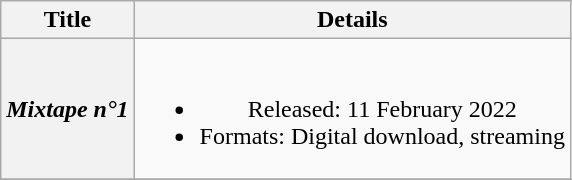<table class="wikitable plainrowheaders" style="text-align:center;" border="1">
<tr>
<th scope="col">Title</th>
<th scope="col">Details</th>
</tr>
<tr>
<th scope="row"><em>Mixtape n°1</em></th>
<td><br><ul><li>Released: 11 February 2022</li><li>Formats: Digital download, streaming</li></ul></td>
</tr>
<tr>
</tr>
</table>
